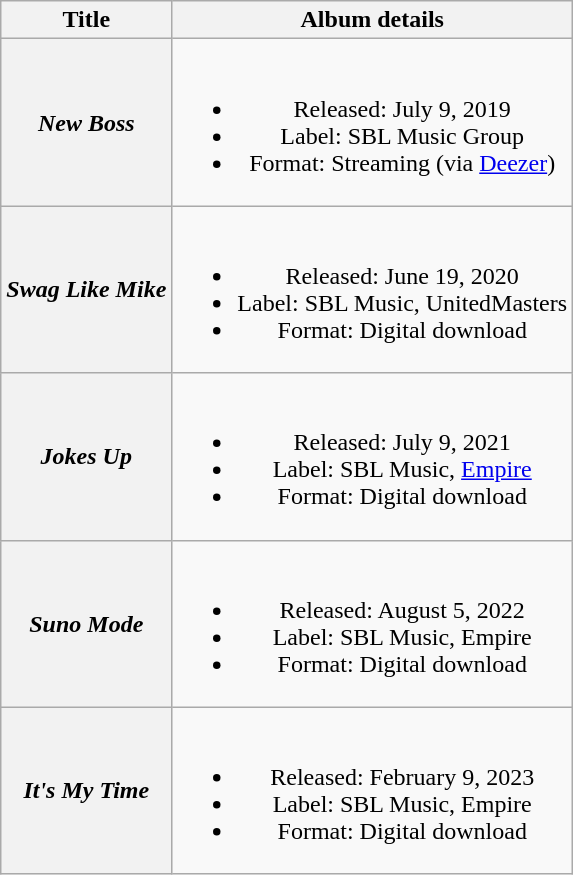<table class="wikitable plainrowheaders" style="text-align:center">
<tr>
<th>Title</th>
<th>Album details</th>
</tr>
<tr>
<th scope="row"><em>New Boss</em></th>
<td><br><ul><li>Released: July 9, 2019</li><li>Label: SBL Music Group</li><li>Format: Streaming (via <a href='#'>Deezer</a>)</li></ul></td>
</tr>
<tr>
<th scope="row"><em>Swag Like Mike</em></th>
<td><br><ul><li>Released: June 19, 2020</li><li>Label: SBL Music, UnitedMasters</li><li>Format: Digital download</li></ul></td>
</tr>
<tr>
<th scope="row"><em>Jokes Up</em></th>
<td><br><ul><li>Released: July 9, 2021</li><li>Label: SBL Music, <a href='#'>Empire</a></li><li>Format: Digital download</li></ul></td>
</tr>
<tr>
<th scope="row"><em>Suno Mode</em></th>
<td><br><ul><li>Released: August 5, 2022</li><li>Label: SBL Music, Empire</li><li>Format: Digital download</li></ul></td>
</tr>
<tr>
<th scope="row"><em>It's My Time</em></th>
<td><br><ul><li>Released: February 9, 2023</li><li>Label: SBL Music, Empire</li><li>Format: Digital download</li></ul></td>
</tr>
</table>
